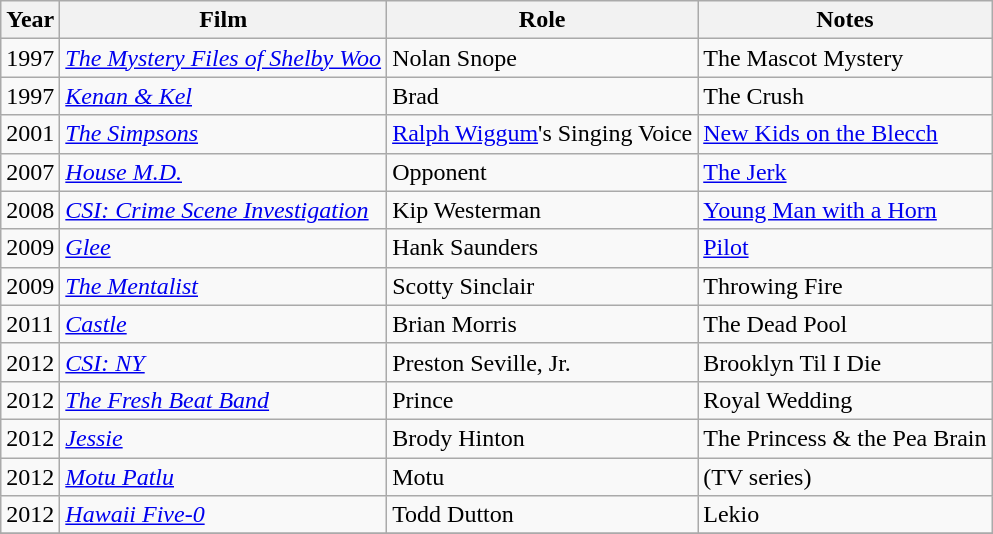<table class="wikitable">
<tr>
<th>Year</th>
<th>Film</th>
<th>Role</th>
<th>Notes</th>
</tr>
<tr>
<td>1997</td>
<td><em><a href='#'>The Mystery Files of Shelby Woo</a></em></td>
<td>Nolan Snope</td>
<td>The Mascot Mystery</td>
</tr>
<tr>
<td>1997</td>
<td><em><a href='#'>Kenan & Kel</a></em></td>
<td>Brad</td>
<td>The Crush</td>
</tr>
<tr>
<td>2001</td>
<td><em><a href='#'>The Simpsons</a></em></td>
<td><a href='#'>Ralph Wiggum</a>'s Singing Voice</td>
<td><a href='#'>New Kids on the Blecch</a></td>
</tr>
<tr>
<td>2007</td>
<td><em><a href='#'>House M.D.</a></em></td>
<td>Opponent</td>
<td><a href='#'>The Jerk</a></td>
</tr>
<tr>
<td>2008</td>
<td><em><a href='#'>CSI: Crime Scene Investigation</a></em></td>
<td>Kip Westerman</td>
<td><a href='#'>Young Man with a Horn</a></td>
</tr>
<tr>
<td>2009</td>
<td><em><a href='#'>Glee</a></em></td>
<td>Hank Saunders</td>
<td><a href='#'>Pilot</a></td>
</tr>
<tr>
<td>2009</td>
<td><em><a href='#'>The Mentalist</a></em></td>
<td>Scotty Sinclair</td>
<td>Throwing Fire</td>
</tr>
<tr>
<td>2011</td>
<td><em><a href='#'>Castle</a></em></td>
<td>Brian Morris</td>
<td>The Dead Pool</td>
</tr>
<tr>
<td>2012</td>
<td><em><a href='#'>CSI: NY</a></em></td>
<td>Preston Seville, Jr.</td>
<td>Brooklyn Til I Die</td>
</tr>
<tr>
<td>2012</td>
<td><em><a href='#'>The Fresh Beat Band</a></em></td>
<td>Prince</td>
<td>Royal Wedding</td>
</tr>
<tr>
<td>2012</td>
<td><em><a href='#'>Jessie</a></em></td>
<td>Brody Hinton</td>
<td>The Princess & the Pea Brain</td>
</tr>
<tr>
<td>2012</td>
<td><em><a href='#'>Motu Patlu</a></em></td>
<td>Motu</td>
<td>(TV series)</td>
</tr>
<tr>
<td>2012</td>
<td><em><a href='#'>Hawaii Five-0</a></em></td>
<td>Todd Dutton</td>
<td>Lekio</td>
</tr>
<tr>
</tr>
</table>
